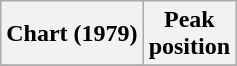<table class="wikitable sortable">
<tr>
<th>Chart (1979)</th>
<th>Peak<br>position</th>
</tr>
<tr>
</tr>
</table>
